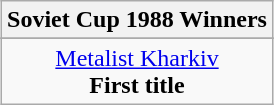<table class="wikitable" style="text-align: center; margin: 0 auto;">
<tr>
<th>Soviet Cup 1988 Winners</th>
</tr>
<tr>
</tr>
<tr>
<td><a href='#'>Metalist Kharkiv</a><br><strong>First title</strong></td>
</tr>
</table>
